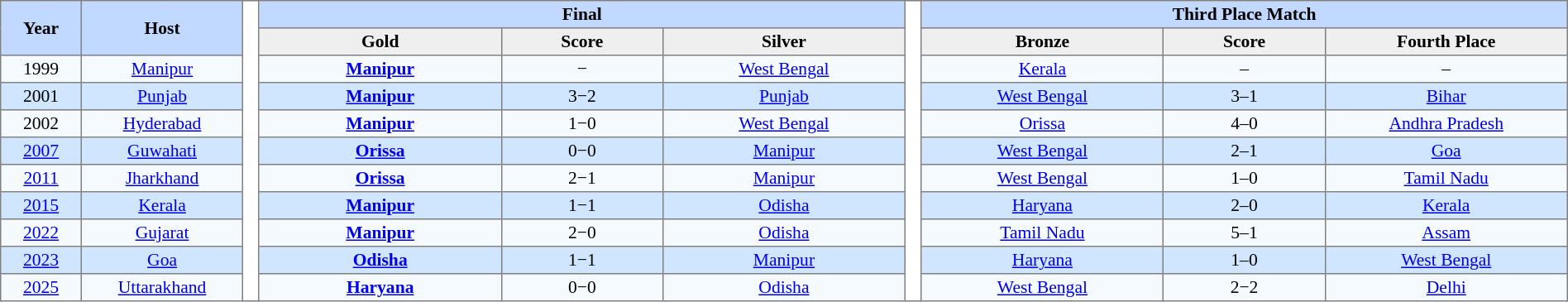<table border=1 style="border-collapse:collapse; font-size:90%; width:100%; text-align:center" cellpadding=2 cellspacing=0>
<tr style="background:#c1d8ff;">
<th rowspan="2" style="width:5%;">Year</th>
<th rowspan="2" style="width:10%;">Host</th>
<th rowspan="13" style="width:1%; background:#fff;"></th>
<th colspan=3>Final</th>
<th rowspan="13" style="width:1%; background:#fff;"></th>
<th colspan=3>Third Place Match</th>
</tr>
<tr style="background:#efefef;">
<th width=15%> Gold</th>
<th width=10%>Score</th>
<th width=15%> Silver</th>
<th width=15%> Bronze</th>
<th width=10%>Score</th>
<th width=15%>Fourth Place</th>
</tr>
<tr style="background:#f5faff;">
<td>1999</td>
<td><a href='#'>Manipur</a></td>
<td><strong><a href='#'>Manipur</a></strong></td>
<td>−</td>
<td><a href='#'>West Bengal</a></td>
<td><a href='#'>Kerala</a></td>
<td>–</td>
<td>–</td>
</tr>
<tr style="background:#d0e6ff;">
<td>2001</td>
<td><a href='#'>Punjab</a></td>
<td><strong><a href='#'>Manipur</a></strong></td>
<td>3−2</td>
<td><a href='#'>Punjab</a></td>
<td><a href='#'>West Bengal</a></td>
<td>3–1</td>
<td><a href='#'>Bihar</a></td>
</tr>
<tr style="background:#f5faff;">
<td>2002</td>
<td><a href='#'>Hyderabad</a></td>
<td><strong><a href='#'>Manipur</a></strong></td>
<td>1−0</td>
<td><a href='#'>West Bengal</a></td>
<td><a href='#'>Orissa</a></td>
<td>4–0</td>
<td><a href='#'>Andhra Pradesh</a></td>
</tr>
<tr style="background:#d0e6ff;">
<td><a href='#'>2007</a></td>
<td><a href='#'>Guwahati</a></td>
<td><strong><a href='#'>Orissa</a></strong></td>
<td>0−0<br></td>
<td><a href='#'>Manipur</a></td>
<td><a href='#'>West Bengal</a></td>
<td>2–1</td>
<td><a href='#'>Goa</a></td>
</tr>
<tr style="background:#f5faff;">
<td><a href='#'>2011</a></td>
<td><a href='#'>Jharkhand</a></td>
<td><strong><a href='#'>Orissa</a></strong></td>
<td>2−1</td>
<td><a href='#'>Manipur</a></td>
<td><a href='#'>West Bengal</a></td>
<td>1–0</td>
<td><a href='#'>Tamil Nadu</a></td>
</tr>
<tr style="background:#d0e6ff;">
<td><a href='#'>2015</a></td>
<td><a href='#'>Kerala</a></td>
<td><strong><a href='#'>Manipur</a></strong></td>
<td>1−1<br></td>
<td><a href='#'>Odisha</a></td>
<td><a href='#'>Haryana</a></td>
<td>2–0</td>
<td><a href='#'>Kerala</a></td>
</tr>
<tr style="background:#f5faff;">
<td><a href='#'>2022</a></td>
<td><a href='#'>Gujarat</a></td>
<td><strong><a href='#'>Manipur</a></strong></td>
<td>2−0</td>
<td><a href='#'>Odisha</a></td>
<td><a href='#'>Tamil Nadu</a></td>
<td>5–1</td>
<td><a href='#'>Assam</a></td>
</tr>
<tr style="background:#d0e6ff;">
<td><a href='#'>2023</a></td>
<td><a href='#'>Goa</a></td>
<td><strong><a href='#'>Odisha</a></strong></td>
<td>1−1<br></td>
<td><a href='#'>Manipur</a></td>
<td><a href='#'>Haryana</a></td>
<td>1–0</td>
<td><a href='#'>West Bengal</a></td>
</tr>
<tr style="background:#f5faff;">
<td><a href='#'>2025</a></td>
<td><a href='#'>Uttarakhand</a></td>
<td><strong><a href='#'>Haryana</a></strong></td>
<td>0−0<br></td>
<td><a href='#'>Odisha</a></td>
<td><a href='#'>West Bengal</a></td>
<td>2−2<br></td>
<td><a href='#'>Delhi</a></td>
</tr>
</table>
